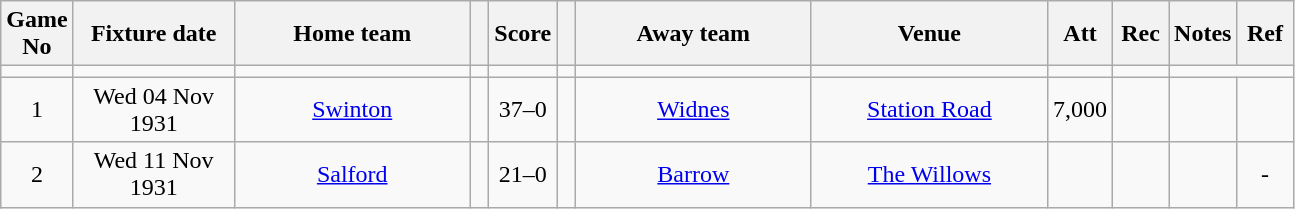<table class="wikitable" style="text-align:center;">
<tr>
<th width=20 abbr="No">Game No</th>
<th width=100 abbr="Date">Fixture date</th>
<th width=150 abbr="Home team">Home team</th>
<th width=5 abbr="space"></th>
<th width=20 abbr="Score">Score</th>
<th width=5 abbr="space"></th>
<th width=150 abbr="Away team">Away team</th>
<th width=150 abbr="Venue">Venue</th>
<th width=30 abbr="Att">Att</th>
<th width=30 abbr="Rec">Rec</th>
<th width=20 abbr="Notes">Notes</th>
<th width=30 abbr="Ref">Ref</th>
</tr>
<tr>
<td></td>
<td></td>
<td></td>
<td></td>
<td></td>
<td></td>
<td></td>
<td></td>
<td></td>
<td></td>
</tr>
<tr>
<td>1</td>
<td>Wed 04 Nov 1931</td>
<td><a href='#'>Swinton</a></td>
<td></td>
<td>37–0</td>
<td></td>
<td><a href='#'>Widnes</a></td>
<td><a href='#'>Station Road</a></td>
<td>7,000</td>
<td></td>
<td></td>
<td></td>
</tr>
<tr>
<td>2</td>
<td>Wed 11 Nov 1931</td>
<td><a href='#'>Salford</a></td>
<td></td>
<td>21–0</td>
<td></td>
<td><a href='#'>Barrow</a></td>
<td><a href='#'>The Willows</a></td>
<td></td>
<td></td>
<td></td>
<td>-</td>
</tr>
</table>
